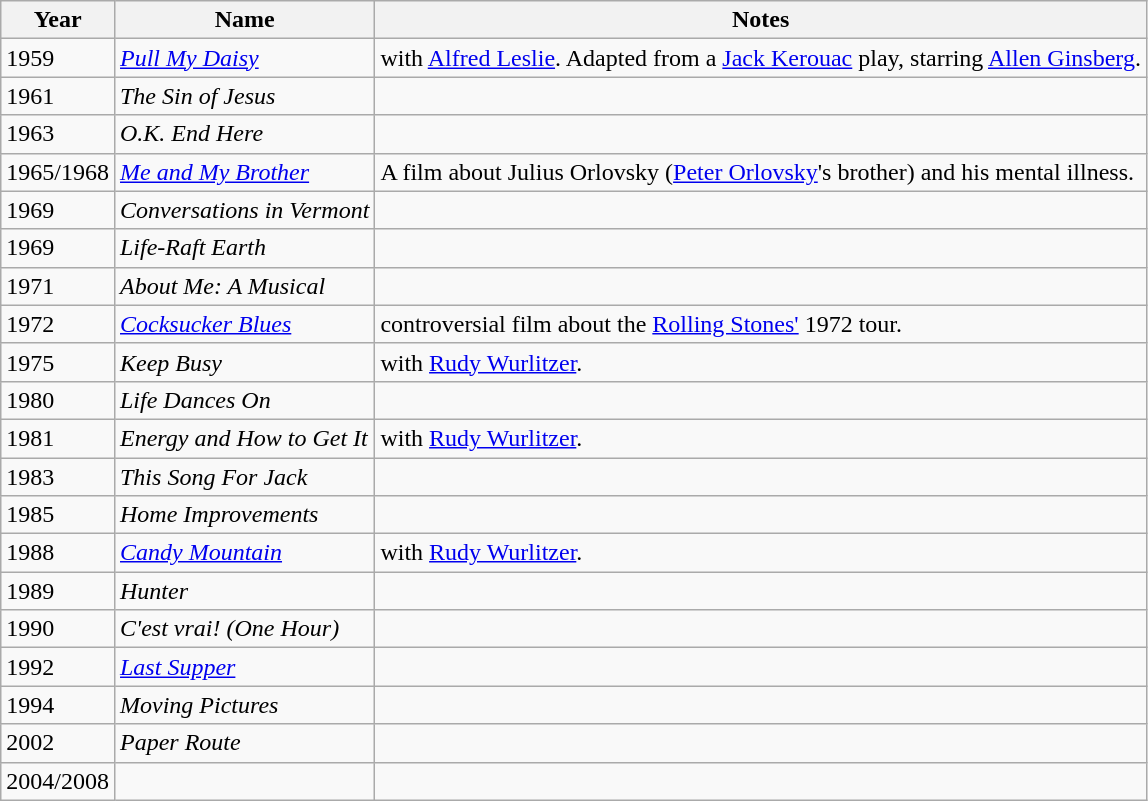<table class="wikitable sortable">
<tr>
<th scope=col>Year</th>
<th scope=col>Name</th>
<th scope=col class=unsortable>Notes</th>
</tr>
<tr>
<td>1959</td>
<td><em><a href='#'>Pull My Daisy</a></em></td>
<td>with <a href='#'>Alfred Leslie</a>. Adapted from a <a href='#'>Jack Kerouac</a> play, starring <a href='#'>Allen Ginsberg</a>.</td>
</tr>
<tr>
<td>1961</td>
<td><em>The Sin of Jesus</em></td>
<td></td>
</tr>
<tr>
<td>1963</td>
<td><em>O.K. End Here</em></td>
<td></td>
</tr>
<tr>
<td>1965/1968</td>
<td><em><a href='#'>Me and My Brother</a></em></td>
<td>A film about Julius Orlovsky (<a href='#'>Peter Orlovsky</a>'s brother) and his mental illness.</td>
</tr>
<tr>
<td>1969</td>
<td><em>Conversations in Vermont</em></td>
<td></td>
</tr>
<tr>
<td>1969</td>
<td><em>Life-Raft Earth</em></td>
<td></td>
</tr>
<tr>
<td>1971</td>
<td><em>About Me: A Musical</em></td>
<td></td>
</tr>
<tr>
<td>1972</td>
<td><em><a href='#'>Cocksucker Blues</a></em></td>
<td>controversial film about the <a href='#'>Rolling Stones'</a> 1972 tour.</td>
</tr>
<tr>
<td>1975</td>
<td><em>Keep Busy</em></td>
<td>with <a href='#'>Rudy Wurlitzer</a>.</td>
</tr>
<tr>
<td>1980</td>
<td><em>Life Dances On</em></td>
<td></td>
</tr>
<tr>
<td>1981</td>
<td><em>Energy and How to Get It</em></td>
<td>with <a href='#'>Rudy Wurlitzer</a>.</td>
</tr>
<tr>
<td>1983</td>
<td><em>This Song For Jack</em></td>
<td></td>
</tr>
<tr>
<td>1985</td>
<td><em>Home Improvements</em></td>
<td></td>
</tr>
<tr>
<td>1988</td>
<td><em><a href='#'>Candy Mountain</a></em></td>
<td>with <a href='#'>Rudy Wurlitzer</a>.</td>
</tr>
<tr>
<td>1989</td>
<td><em>Hunter</em></td>
<td></td>
</tr>
<tr>
<td>1990</td>
<td><em>C'est vrai! (One Hour)</em></td>
<td></td>
</tr>
<tr>
<td>1992</td>
<td><em><a href='#'>Last Supper</a></em></td>
<td></td>
</tr>
<tr>
<td>1994</td>
<td><em>Moving Pictures</em></td>
<td></td>
</tr>
<tr>
<td>2002</td>
<td><em>Paper Route</em></td>
<td></td>
</tr>
<tr>
<td>2004/2008</td>
<td><em></em></td>
<td></td>
</tr>
</table>
